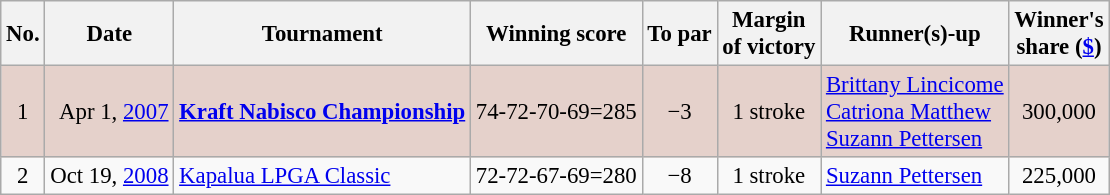<table class="wikitable" style="font-size:95%;">
<tr>
<th>No.</th>
<th>Date</th>
<th>Tournament</th>
<th>Winning score</th>
<th>To par</th>
<th>Margin<br>of victory</th>
<th>Runner(s)-up</th>
<th>Winner's<br>share (<a href='#'>$</a>)</th>
</tr>
<tr style="background:#e5d1cb;">
<td align=center>1</td>
<td align=right>Apr 1, <a href='#'>2007</a></td>
<td><strong><a href='#'>Kraft Nabisco Championship</a></strong></td>
<td align=center>74-72-70-69=285</td>
<td align=center>−3</td>
<td align=center>1 stroke</td>
<td> <a href='#'>Brittany Lincicome</a><br> <a href='#'>Catriona Matthew</a><br> <a href='#'>Suzann Pettersen</a></td>
<td align=center>300,000</td>
</tr>
<tr>
<td align=center>2</td>
<td align=right>Oct 19, <a href='#'>2008</a></td>
<td><a href='#'>Kapalua LPGA Classic</a></td>
<td align=center>72-72-67-69=280</td>
<td align=center>−8</td>
<td align=center>1 stroke</td>
<td> <a href='#'>Suzann Pettersen</a></td>
<td align=center>225,000</td>
</tr>
</table>
